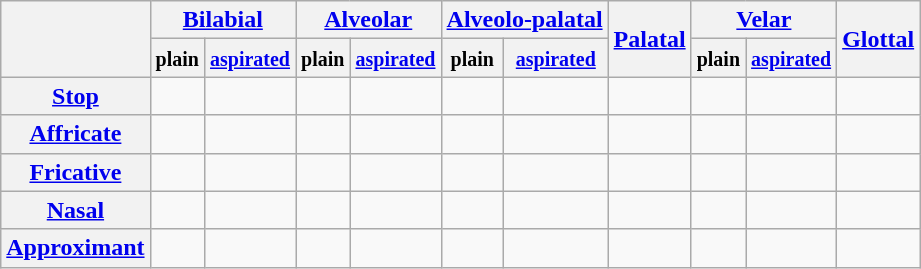<table class="wikitable" style="text-align:center">
<tr>
<th rowspan="2"></th>
<th colspan="2"><a href='#'>Bilabial</a></th>
<th colspan="2"><a href='#'>Alveolar</a></th>
<th colspan="2"><a href='#'>Alveolo-palatal</a></th>
<th rowspan="2"><a href='#'>Palatal</a></th>
<th colspan="2"><a href='#'>Velar</a></th>
<th rowspan="2"><a href='#'>Glottal</a></th>
</tr>
<tr>
<th><small>plain</small></th>
<th><a href='#'><small>aspirated</small></a></th>
<th><small>plain</small></th>
<th><a href='#'><small>aspirated</small></a></th>
<th><small>plain</small></th>
<th><a href='#'><small>aspirated</small></a></th>
<th><small>plain</small></th>
<th><a href='#'><small>aspirated</small></a></th>
</tr>
<tr>
<th><a href='#'>Stop</a></th>
<td></td>
<td></td>
<td></td>
<td></td>
<td></td>
<td></td>
<td></td>
<td></td>
<td></td>
<td></td>
</tr>
<tr>
<th><a href='#'>Affricate</a></th>
<td></td>
<td></td>
<td></td>
<td></td>
<td></td>
<td></td>
<td></td>
<td></td>
<td></td>
<td></td>
</tr>
<tr>
<th><a href='#'>Fricative</a></th>
<td></td>
<td></td>
<td></td>
<td></td>
<td></td>
<td></td>
<td></td>
<td></td>
<td></td>
<td></td>
</tr>
<tr>
<th><a href='#'>Nasal</a></th>
<td></td>
<td></td>
<td></td>
<td></td>
<td></td>
<td></td>
<td></td>
<td></td>
<td></td>
<td></td>
</tr>
<tr>
<th><a href='#'>Approximant</a></th>
<td></td>
<td></td>
<td></td>
<td></td>
<td></td>
<td></td>
<td></td>
<td></td>
<td></td>
<td></td>
</tr>
</table>
